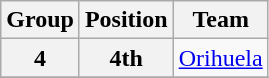<table class="wikitable">
<tr>
<th>Group</th>
<th>Position</th>
<th>Team</th>
</tr>
<tr>
<th>4</th>
<th>4th</th>
<td><a href='#'>Orihuela</a></td>
</tr>
<tr>
</tr>
</table>
